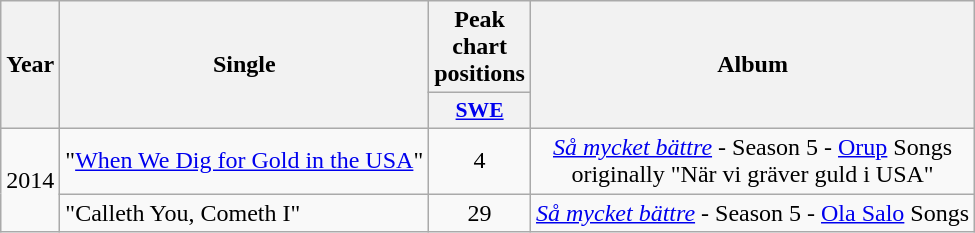<table class="wikitable" style=text-align:center;>
<tr>
<th rowspan="2">Year</th>
<th rowspan="2">Single</th>
<th colspan="1">Peak chart positions</th>
<th rowspan="2">Album</th>
</tr>
<tr>
<th style="width:3em;font-size:90%"><a href='#'>SWE</a></th>
</tr>
<tr>
<td rowspan=2>2014</td>
<td align="left">"<a href='#'>When We Dig for Gold in the USA</a>"</td>
<td>4</td>
<td align="center"><em><a href='#'>Så mycket bättre</a></em> - Season 5 - <a href='#'>Orup</a> Songs <br>originally "När vi gräver guld i USA"</td>
</tr>
<tr>
<td align="left">"Calleth You, Cometh I"</td>
<td>29</td>
<td align="center"><em><a href='#'>Så mycket bättre</a></em> - Season 5 - <a href='#'>Ola Salo</a> Songs</td>
</tr>
</table>
